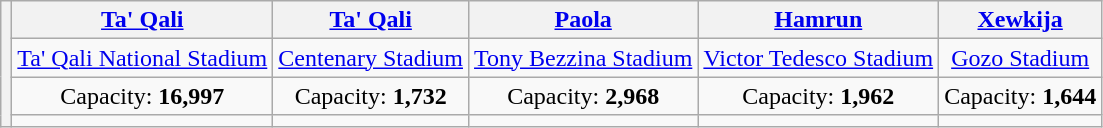<table class="wikitable" style="text-align:center">
<tr>
<th rowspan="5"></th>
<th><a href='#'>Ta' Qali</a></th>
<th><a href='#'>Ta' Qali</a></th>
<th><a href='#'>Paola</a></th>
<th><a href='#'>Hamrun</a></th>
<th><a href='#'>Xewkija</a></th>
</tr>
<tr>
<td><a href='#'>Ta' Qali National Stadium</a></td>
<td><a href='#'>Centenary Stadium</a></td>
<td><a href='#'>Tony Bezzina Stadium</a></td>
<td><a href='#'>Victor Tedesco Stadium</a></td>
<td><a href='#'>Gozo Stadium</a></td>
</tr>
<tr>
<td>Capacity: <strong>16,997</strong></td>
<td>Capacity: <strong>1,732</strong></td>
<td>Capacity: <strong>2,968</strong></td>
<td>Capacity: <strong>1,962</strong></td>
<td>Capacity: <strong>1,644</strong></td>
</tr>
<tr>
<td></td>
<td></td>
<td></td>
<td></td>
<td></td>
</tr>
</table>
